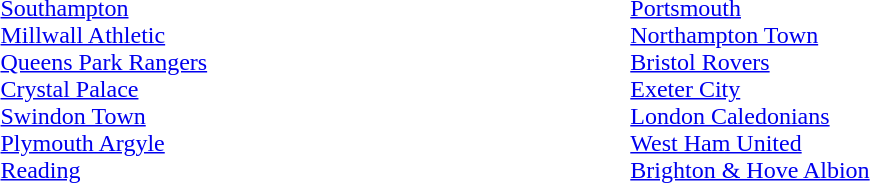<table width="100%">
<tr>
<td valign="top" width="33%"><br><table cellspacing="0" cellpadding="0">
<tr>
<td><a href='#'>Southampton</a></td>
</tr>
<tr>
<td><a href='#'>Millwall Athletic</a></td>
</tr>
<tr>
<td><a href='#'>Queens Park Rangers</a></td>
</tr>
<tr>
<td><a href='#'>Crystal Palace</a></td>
</tr>
<tr>
<td><a href='#'>Swindon Town</a></td>
</tr>
<tr>
<td><a href='#'>Plymouth Argyle</a></td>
</tr>
<tr>
<td><a href='#'>Reading</a></td>
</tr>
</table>
</td>
<td></td>
<td valign="top" width="67%"><br><table cellspacing="0" cellpadding="0">
<tr>
<td><a href='#'>Portsmouth</a></td>
</tr>
<tr>
<td><a href='#'>Northampton Town</a></td>
</tr>
<tr>
<td><a href='#'>Bristol Rovers</a></td>
</tr>
<tr>
<td><a href='#'>Exeter City</a></td>
</tr>
<tr>
<td><a href='#'>London Caledonians</a></td>
</tr>
<tr>
<td><a href='#'>West Ham United</a></td>
</tr>
<tr>
<td><a href='#'>Brighton & Hove Albion</a></td>
</tr>
</table>
</td>
</tr>
</table>
